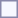<table style="border:1px solid #8888aa; background-color:#f7f8ff; padding:5px; font-size:95%; margin: 0px 12px 12px 0px;">
</table>
